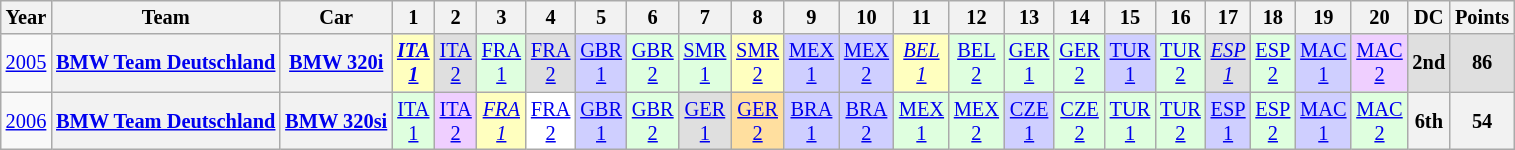<table class="wikitable" style="text-align:center; font-size:85%">
<tr>
<th>Year</th>
<th>Team</th>
<th>Car</th>
<th>1</th>
<th>2</th>
<th>3</th>
<th>4</th>
<th>5</th>
<th>6</th>
<th>7</th>
<th>8</th>
<th>9</th>
<th>10</th>
<th>11</th>
<th>12</th>
<th>13</th>
<th>14</th>
<th>15</th>
<th>16</th>
<th>17</th>
<th>18</th>
<th>19</th>
<th>20</th>
<th>DC</th>
<th>Points</th>
</tr>
<tr>
<td><a href='#'>2005</a></td>
<th><a href='#'>BMW Team Deutschland</a></th>
<th><a href='#'>BMW 320i</a></th>
<td style="background:#ffffbf;"><strong><em><a href='#'>ITA<br>1</a></em></strong><br></td>
<td style="background:#dfdfdf;"><a href='#'>ITA<br>2</a><br></td>
<td style="background:#dfffdf;"><a href='#'>FRA<br>1</a><br></td>
<td style="background:#dfdfdf;"><a href='#'>FRA<br>2</a><br></td>
<td style="background:#cfcfff;"><a href='#'>GBR<br>1</a><br></td>
<td style="background:#dfffdf;"><a href='#'>GBR<br>2</a><br></td>
<td style="background:#dfffdf;"><a href='#'>SMR<br>1</a><br></td>
<td style="background:#ffffbf;"><a href='#'>SMR<br>2</a><br></td>
<td style="background:#cfcfff;"><a href='#'>MEX<br>1</a><br></td>
<td style="background:#cfcfff;"><a href='#'>MEX<br>2</a><br></td>
<td style="background:#ffffbf;"><em><a href='#'>BEL<br>1</a></em><br></td>
<td style="background:#dfffdf;"><a href='#'>BEL<br>2</a><br></td>
<td style="background:#dfffdf;"><a href='#'>GER<br>1</a><br></td>
<td style="background:#dfffdf;"><a href='#'>GER<br>2</a><br></td>
<td style="background:#cfcfff;"><a href='#'>TUR<br>1</a><br></td>
<td style="background:#dfffdf;"><a href='#'>TUR<br>2</a><br></td>
<td style="background:#dfdfdf;"><em><a href='#'>ESP<br>1</a></em><br></td>
<td style="background:#dfffdf;"><a href='#'>ESP<br>2</a><br></td>
<td style="background:#cfcfff;"><a href='#'>MAC<br>1</a><br></td>
<td style="background:#efcfff;"><a href='#'>MAC<br>2</a><br></td>
<td style="background:#dfdfdf;"><strong>2nd</strong></td>
<td style="background:#dfdfdf;"><strong>86</strong></td>
</tr>
<tr>
<td><a href='#'>2006</a></td>
<th><a href='#'>BMW Team Deutschland</a></th>
<th><a href='#'>BMW 320si</a></th>
<td style="background:#dfffdf;"><a href='#'>ITA<br>1</a><br></td>
<td style="background:#efcfff;"><a href='#'>ITA<br>2</a><br></td>
<td style="background:#ffffbf;"><em><a href='#'>FRA<br>1</a></em><br></td>
<td style="background:#ffffff;"><a href='#'>FRA<br>2</a><br></td>
<td style="background:#cfcfff;"><a href='#'>GBR<br>1</a><br></td>
<td style="background:#dfffdf;"><a href='#'>GBR<br>2</a><br></td>
<td style="background:#dfdfdf;"><a href='#'>GER<br>1</a><br></td>
<td style="background:#ffdf9f;"><a href='#'>GER<br>2</a><br></td>
<td style="background:#cfcfff;"><a href='#'>BRA<br>1</a><br></td>
<td style="background:#cfcfff;"><a href='#'>BRA<br>2</a><br></td>
<td style="background:#dfffdf;"><a href='#'>MEX<br>1</a><br></td>
<td style="background:#dfffdf;"><a href='#'>MEX<br>2</a><br></td>
<td style="background:#cfcfff;"><a href='#'>CZE<br>1</a><br></td>
<td style="background:#dfffdf;"><a href='#'>CZE<br>2</a><br></td>
<td style="background:#dfffdf;"><a href='#'>TUR<br>1</a><br></td>
<td style="background:#dfffdf;"><a href='#'>TUR<br>2</a><br></td>
<td style="background:#cfcfff;"><a href='#'>ESP<br>1</a><br></td>
<td style="background:#dfffdf;"><a href='#'>ESP<br>2</a><br></td>
<td style="background:#cfcfff;"><a href='#'>MAC<br>1</a><br></td>
<td style="background:#dfffdf;"><a href='#'>MAC<br>2</a><br></td>
<th>6th</th>
<th>54</th>
</tr>
</table>
